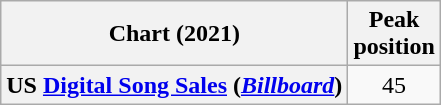<table class="wikitable plainrowheaders" style="text-align:center">
<tr>
<th>Chart (2021)</th>
<th>Peak<br>position</th>
</tr>
<tr>
<th scope="row">US <a href='#'>Digital Song Sales</a> (<em><a href='#'>Billboard</a></em>)</th>
<td>45</td>
</tr>
</table>
